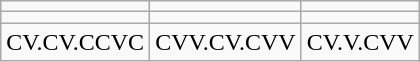<table class="wikitable">
<tr>
<td></td>
<td></td>
<td></td>
</tr>
<tr>
<td></td>
<td></td>
<td></td>
</tr>
<tr>
<td>CV.CV.CCVC</td>
<td>CVV.CV.CVV</td>
<td>CV.V.CVV</td>
</tr>
</table>
